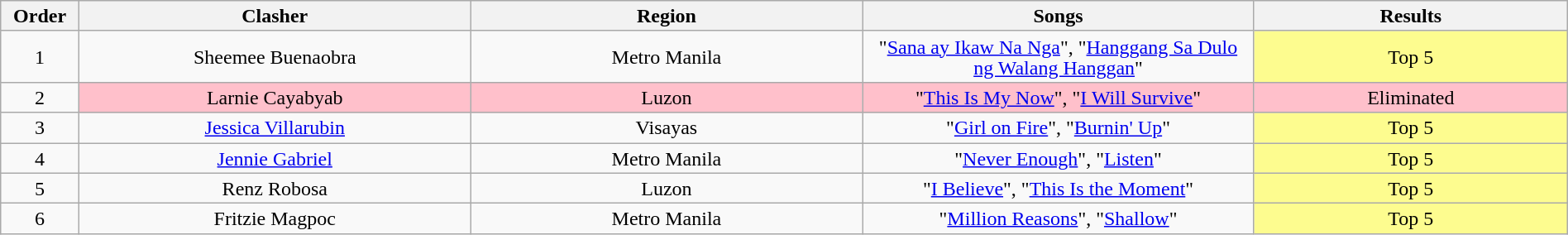<table class="wikitable" style="text-align:center; line-height:17px; width:100%;">
<tr>
<th width="5%">Order</th>
<th width="25%">Clasher</th>
<th width="25%">Region</th>
<th width="25%">Songs</th>
<th width="30%">Results</th>
</tr>
<tr>
<td>1</td>
<td>Sheemee Buenaobra</td>
<td>Metro Manila</td>
<td>"<a href='#'>Sana ay Ikaw Na Nga</a>", "<a href='#'>Hanggang Sa Dulo ng Walang Hanggan</a>"</td>
<td style="background:#fdfc8f;">Top 5</td>
</tr>
<tr>
<td>2</td>
<td style="background:pink;">Larnie Cayabyab</td>
<td style="background:pink;">Luzon</td>
<td style="background:pink;">"<a href='#'>This Is My Now</a>", "<a href='#'>I Will Survive</a>"</td>
<td style="background:pink;">Eliminated</td>
</tr>
<tr>
<td>3</td>
<td><a href='#'>Jessica Villarubin</a></td>
<td>Visayas</td>
<td>"<a href='#'>Girl on Fire</a>", "<a href='#'>Burnin' Up</a>"</td>
<td style="background:#fdfc8f;">Top 5</td>
</tr>
<tr>
<td>4</td>
<td><a href='#'>Jennie Gabriel</a></td>
<td>Metro Manila</td>
<td>"<a href='#'>Never Enough</a>", "<a href='#'>Listen</a>"</td>
<td style="background:#fdfc8f;">Top 5</td>
</tr>
<tr>
<td>5</td>
<td>Renz Robosa</td>
<td>Luzon</td>
<td>"<a href='#'>I Believe</a>", "<a href='#'>This Is the Moment</a>"</td>
<td style="background:#fdfc8f;">Top 5</td>
</tr>
<tr>
<td>6</td>
<td>Fritzie Magpoc</td>
<td>Metro Manila</td>
<td>"<a href='#'>Million Reasons</a>", "<a href='#'>Shallow</a>"</td>
<td style="background:#fdfc8f;">Top 5</td>
</tr>
</table>
